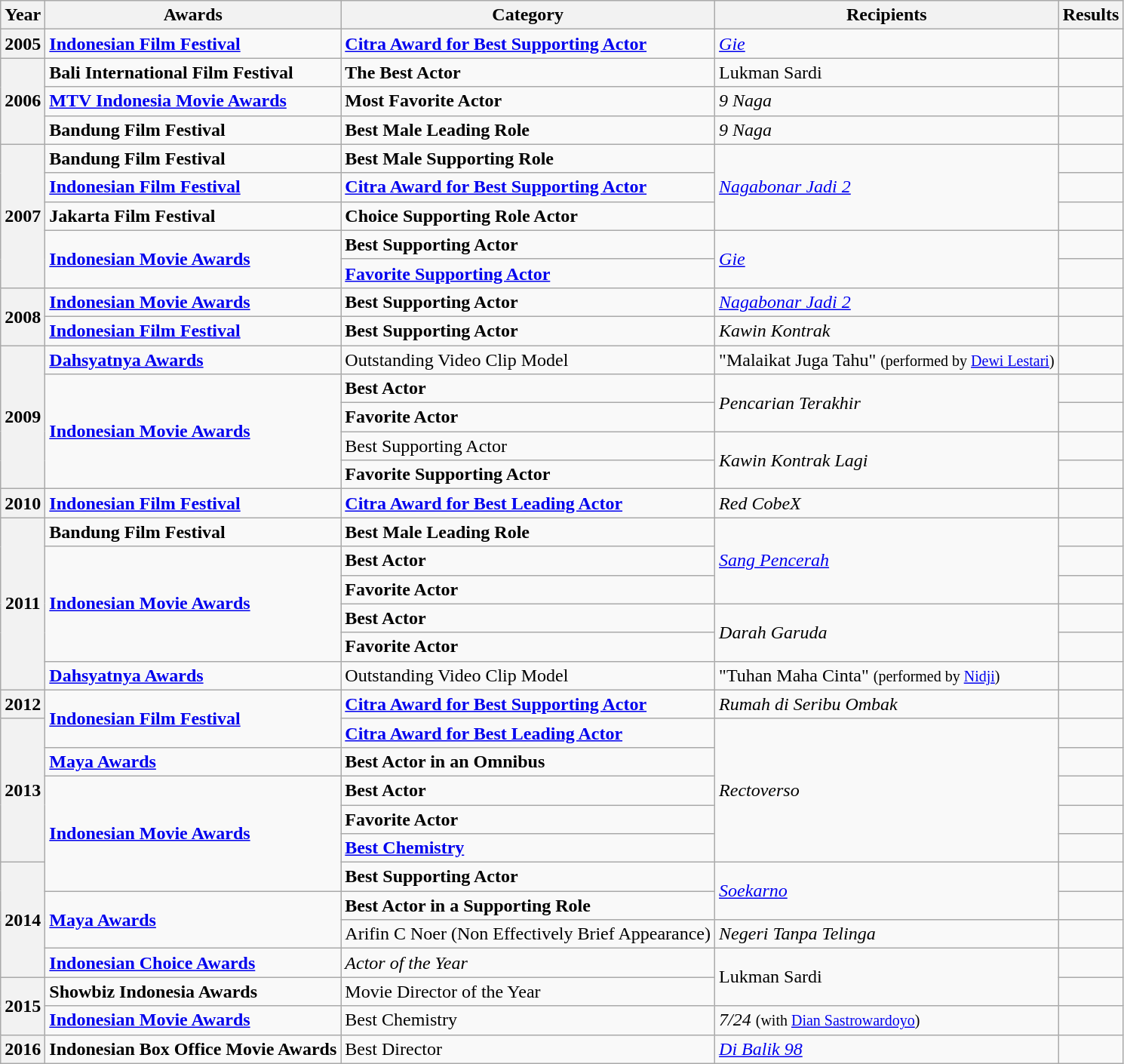<table class="wikitable">
<tr>
<th>Year</th>
<th>Awards</th>
<th>Category</th>
<th>Recipients</th>
<th>Results</th>
</tr>
<tr>
<th>2005</th>
<td><strong><a href='#'>Indonesian Film Festival</a></strong></td>
<td><strong><a href='#'>Citra Award for Best Supporting Actor</a></strong></td>
<td><em><a href='#'>Gie</a></em></td>
<td></td>
</tr>
<tr>
<th rowspan= "3">2006</th>
<td><strong>Bali International Film Festival</strong></td>
<td><strong>The Best Actor</strong></td>
<td>Lukman Sardi</td>
<td></td>
</tr>
<tr>
<td><strong><a href='#'>MTV Indonesia Movie Awards</a></strong></td>
<td><strong>Most Favorite Actor</strong></td>
<td><em>9 Naga</em></td>
<td></td>
</tr>
<tr>
<td><strong>Bandung Film Festival</strong></td>
<td><strong>Best Male Leading Role</strong></td>
<td><em>9 Naga</em></td>
<td></td>
</tr>
<tr>
<th rowspan= "5">2007</th>
<td><strong>Bandung Film Festival</strong></td>
<td><strong>Best Male Supporting Role</strong></td>
<td rowspan= "3"><em><a href='#'>Nagabonar Jadi 2</a></em></td>
<td></td>
</tr>
<tr>
<td><strong><a href='#'>Indonesian Film Festival</a></strong></td>
<td><strong><a href='#'>Citra Award for Best Supporting Actor</a></strong></td>
<td></td>
</tr>
<tr>
<td><strong>Jakarta Film Festival</strong></td>
<td><strong>Choice Supporting Role Actor</strong></td>
<td></td>
</tr>
<tr>
<td rowspan= "2"><strong><a href='#'>Indonesian Movie Awards</a></strong></td>
<td><strong>Best Supporting Actor</strong></td>
<td rowspan= "2"><em><a href='#'>Gie</a></em></td>
<td></td>
</tr>
<tr>
<td><strong><a href='#'>Favorite Supporting Actor</a></strong></td>
<td></td>
</tr>
<tr>
<th rowspan= "2">2008</th>
<td><strong><a href='#'>Indonesian Movie Awards</a></strong></td>
<td><strong>Best Supporting Actor</strong></td>
<td><em><a href='#'>Nagabonar Jadi 2</a></em></td>
<td></td>
</tr>
<tr>
<td><strong><a href='#'>Indonesian Film Festival</a></strong></td>
<td><strong>Best Supporting Actor</strong></td>
<td><em>Kawin Kontrak</em></td>
<td></td>
</tr>
<tr>
<th rowspan= "5">2009</th>
<td><strong><a href='#'>Dahsyatnya Awards</a></strong></td>
<td>Outstanding Video Clip Model</td>
<td>"Malaikat Juga Tahu" <small>(performed by <a href='#'>Dewi Lestari</a>)</small></td>
<td></td>
</tr>
<tr>
<td rowspan= "4"><strong><a href='#'>Indonesian Movie Awards</a></strong></td>
<td><strong>Best Actor</strong></td>
<td rowspan= "2"><em>Pencarian Terakhir</em></td>
<td></td>
</tr>
<tr>
<td><strong>Favorite Actor</strong></td>
<td></td>
</tr>
<tr>
<td>Best Supporting Actor</td>
<td rowspan= "2"><em>Kawin Kontrak Lagi</em></td>
<td></td>
</tr>
<tr>
<td><strong>Favorite Supporting Actor</strong></td>
<td></td>
</tr>
<tr>
<th>2010</th>
<td><strong><a href='#'>Indonesian Film Festival</a></strong></td>
<td><strong><a href='#'>Citra Award for Best Leading Actor</a></strong></td>
<td><em>Red CobeX</em></td>
<td></td>
</tr>
<tr>
<th rowspan= "6">2011</th>
<td><strong>Bandung Film Festival</strong></td>
<td><strong>Best Male Leading Role</strong></td>
<td rowspan= "3"><em><a href='#'>Sang Pencerah</a></em></td>
<td></td>
</tr>
<tr>
<td rowspan= "4"><strong><a href='#'>Indonesian Movie Awards</a></strong></td>
<td><strong>Best Actor</strong></td>
<td></td>
</tr>
<tr>
<td><strong>Favorite Actor</strong></td>
<td></td>
</tr>
<tr>
<td><strong>Best Actor</strong></td>
<td rowspan= "2"><em>Darah Garuda</em></td>
<td></td>
</tr>
<tr>
<td><strong>Favorite Actor</strong></td>
<td></td>
</tr>
<tr>
<td><strong><a href='#'>Dahsyatnya Awards</a></strong></td>
<td>Outstanding Video Clip Model</td>
<td>"Tuhan Maha Cinta" <small>(performed by <a href='#'>Nidji</a>)</small></td>
<td></td>
</tr>
<tr>
<th>2012</th>
<td rowspan= "2"><strong><a href='#'>Indonesian Film Festival</a></strong></td>
<td><strong><a href='#'>Citra Award for Best Supporting Actor</a></strong></td>
<td><em>Rumah di Seribu Ombak</em></td>
<td></td>
</tr>
<tr>
<th rowspan= "5">2013</th>
<td><strong><a href='#'>Citra Award for Best Leading Actor</a></strong></td>
<td rowspan= "5"><em>Rectoverso</em></td>
<td></td>
</tr>
<tr>
<td><strong><a href='#'>Maya Awards</a></strong></td>
<td><strong>Best Actor in an Omnibus</strong></td>
<td></td>
</tr>
<tr>
<td rowspan= "4"><strong><a href='#'>Indonesian Movie Awards</a></strong></td>
<td><strong>Best Actor</strong></td>
<td></td>
</tr>
<tr>
<td><strong>Favorite Actor</strong></td>
<td></td>
</tr>
<tr>
<td><strong><a href='#'>Best Chemistry</a></strong> <strong></strong></td>
<td></td>
</tr>
<tr>
<th rowspan= "4">2014</th>
<td><strong>Best Supporting Actor</strong></td>
<td rowspan= "2"><em><a href='#'>Soekarno</a></em></td>
<td></td>
</tr>
<tr>
<td rowspan= "2"><strong><a href='#'>Maya Awards</a></strong></td>
<td><strong>Best Actor in a Supporting Role</strong></td>
<td></td>
</tr>
<tr>
<td>Arifin C Noer (Non Effectively Brief Appearance)</td>
<td><em>Negeri Tanpa Telinga</em></td>
<td></td>
</tr>
<tr>
<td><strong><a href='#'>Indonesian Choice Awards</a></strong></td>
<td><em>Actor of the Year</em></td>
<td rowspan= "2">Lukman Sardi</td>
<td></td>
</tr>
<tr>
<th rowspan= "2">2015</th>
<td><strong>Showbiz Indonesia Awards</strong></td>
<td>Movie Director of the Year</td>
<td></td>
</tr>
<tr>
<td><strong><a href='#'>Indonesian Movie Awards</a></strong></td>
<td>Best Chemistry</td>
<td><em>7/24</em> <small>(with <a href='#'>Dian Sastrowardoyo</a>)</small></td>
<td></td>
</tr>
<tr>
<th>2016</th>
<td><strong>Indonesian Box Office Movie Awards</strong></td>
<td>Best Director</td>
<td><em><a href='#'>Di Balik 98</a></em></td>
<td></td>
</tr>
</table>
